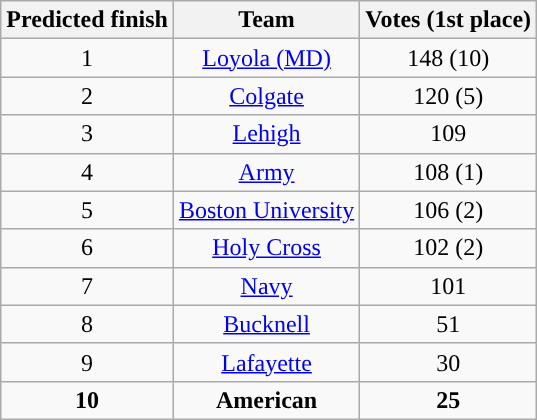<table class="wikitable" border="1">
<tr align=center>
<th>Predicted finish</th>
<th>Team</th>
<th>Votes (1st place)</th>
</tr>
<tr align="center">
<td>1</td>
<td><a href='#'>Loyola (MD)</a></td>
<td>148 (10)</td>
</tr>
<tr align="center">
<td>2</td>
<td><a href='#'>Colgate</a></td>
<td>120 (5)</td>
</tr>
<tr align="center">
<td>3</td>
<td><a href='#'>Lehigh</a></td>
<td>109</td>
</tr>
<tr align="center">
<td>4</td>
<td><a href='#'>Army</a></td>
<td>108 (1)</td>
</tr>
<tr align="center">
<td>5</td>
<td><a href='#'>Boston University</a></td>
<td>106 (2)</td>
</tr>
<tr align="center">
<td>6</td>
<td><a href='#'>Holy Cross</a></td>
<td>102 (2)</td>
</tr>
<tr align="center">
<td>7</td>
<td><a href='#'>Navy</a></td>
<td>101</td>
</tr>
<tr align="center">
<td>8</td>
<td><a href='#'>Bucknell</a></td>
<td>51</td>
</tr>
<tr align="center">
<td>9</td>
<td><a href='#'>Lafayette</a></td>
<td>30</td>
</tr>
<tr align="center">
<td><strong>10</strong></td>
<td><strong>American</strong></td>
<td><strong>25</strong></td>
</tr>
</table>
